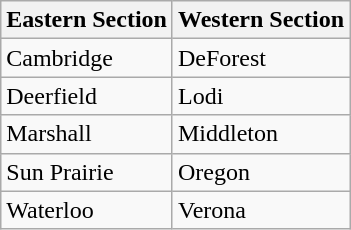<table class="wikitable">
<tr>
<th>Eastern Section</th>
<th>Western Section</th>
</tr>
<tr>
<td>Cambridge</td>
<td>DeForest</td>
</tr>
<tr>
<td>Deerfield</td>
<td>Lodi</td>
</tr>
<tr>
<td>Marshall</td>
<td>Middleton</td>
</tr>
<tr>
<td>Sun Prairie</td>
<td>Oregon</td>
</tr>
<tr>
<td>Waterloo</td>
<td>Verona</td>
</tr>
</table>
